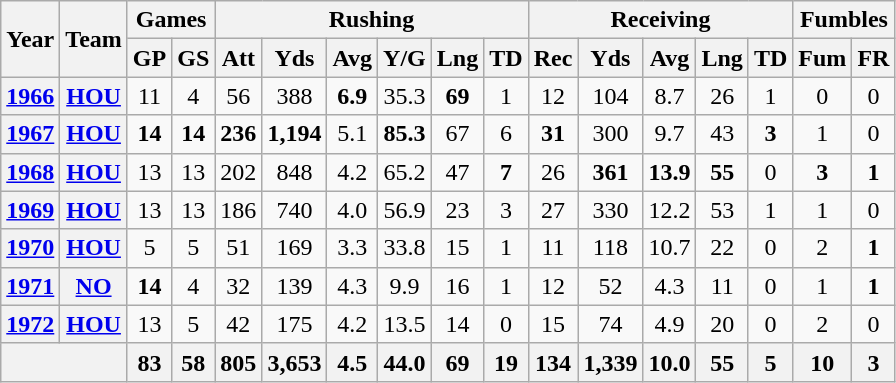<table class= "wikitable" style="text-align:center;">
<tr>
<th rowspan="2">Year</th>
<th rowspan="2">Team</th>
<th colspan="2">Games</th>
<th colspan="6">Rushing</th>
<th colspan="5">Receiving</th>
<th colspan="2">Fumbles</th>
</tr>
<tr>
<th>GP</th>
<th>GS</th>
<th>Att</th>
<th>Yds</th>
<th>Avg</th>
<th>Y/G</th>
<th>Lng</th>
<th>TD</th>
<th>Rec</th>
<th>Yds</th>
<th>Avg</th>
<th>Lng</th>
<th>TD</th>
<th>Fum</th>
<th>FR</th>
</tr>
<tr>
<th><a href='#'>1966</a></th>
<th><a href='#'>HOU</a></th>
<td>11</td>
<td>4</td>
<td>56</td>
<td>388</td>
<td><strong>6.9</strong></td>
<td>35.3</td>
<td><strong>69</strong></td>
<td>1</td>
<td>12</td>
<td>104</td>
<td>8.7</td>
<td>26</td>
<td>1</td>
<td>0</td>
<td>0</td>
</tr>
<tr>
<th><a href='#'>1967</a></th>
<th><a href='#'>HOU</a></th>
<td><strong>14</strong></td>
<td><strong>14</strong></td>
<td><strong>236</strong></td>
<td><strong>1,194</strong></td>
<td>5.1</td>
<td><strong>85.3</strong></td>
<td>67</td>
<td>6</td>
<td><strong>31</strong></td>
<td>300</td>
<td>9.7</td>
<td>43</td>
<td><strong>3</strong></td>
<td>1</td>
<td>0</td>
</tr>
<tr>
<th><a href='#'>1968</a></th>
<th><a href='#'>HOU</a></th>
<td>13</td>
<td>13</td>
<td>202</td>
<td>848</td>
<td>4.2</td>
<td>65.2</td>
<td>47</td>
<td><strong>7</strong></td>
<td>26</td>
<td><strong>361</strong></td>
<td><strong>13.9</strong></td>
<td><strong>55</strong></td>
<td>0</td>
<td><strong>3</strong></td>
<td><strong>1</strong></td>
</tr>
<tr>
<th><a href='#'>1969</a></th>
<th><a href='#'>HOU</a></th>
<td>13</td>
<td>13</td>
<td>186</td>
<td>740</td>
<td>4.0</td>
<td>56.9</td>
<td>23</td>
<td>3</td>
<td>27</td>
<td>330</td>
<td>12.2</td>
<td>53</td>
<td>1</td>
<td>1</td>
<td>0</td>
</tr>
<tr>
<th><a href='#'>1970</a></th>
<th><a href='#'>HOU</a></th>
<td>5</td>
<td>5</td>
<td>51</td>
<td>169</td>
<td>3.3</td>
<td>33.8</td>
<td>15</td>
<td>1</td>
<td>11</td>
<td>118</td>
<td>10.7</td>
<td>22</td>
<td>0</td>
<td>2</td>
<td><strong>1</strong></td>
</tr>
<tr>
<th><a href='#'>1971</a></th>
<th><a href='#'>NO</a></th>
<td><strong>14</strong></td>
<td>4</td>
<td>32</td>
<td>139</td>
<td>4.3</td>
<td>9.9</td>
<td>16</td>
<td>1</td>
<td>12</td>
<td>52</td>
<td>4.3</td>
<td>11</td>
<td>0</td>
<td>1</td>
<td><strong>1</strong></td>
</tr>
<tr>
<th><a href='#'>1972</a></th>
<th><a href='#'>HOU</a></th>
<td>13</td>
<td>5</td>
<td>42</td>
<td>175</td>
<td>4.2</td>
<td>13.5</td>
<td>14</td>
<td>0</td>
<td>15</td>
<td>74</td>
<td>4.9</td>
<td>20</td>
<td>0</td>
<td>2</td>
<td>0</td>
</tr>
<tr>
<th colspan="2"></th>
<th>83</th>
<th>58</th>
<th>805</th>
<th>3,653</th>
<th>4.5</th>
<th>44.0</th>
<th>69</th>
<th>19</th>
<th>134</th>
<th>1,339</th>
<th>10.0</th>
<th>55</th>
<th>5</th>
<th>10</th>
<th>3</th>
</tr>
</table>
